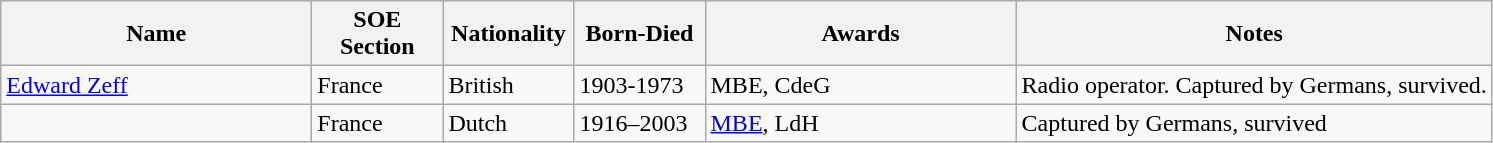<table class="wikitable">
<tr>
<th width="200">Name</th>
<th width="80">SOE Section</th>
<th width="80">Nationality</th>
<th width="80">Born-Died</th>
<th width="200">Awards</th>
<th>Notes</th>
</tr>
<tr>
<td><a href='#'>Edward Zeff</a></td>
<td>France</td>
<td>British</td>
<td>1903-1973</td>
<td>MBE, CdeG</td>
<td>Radio operator. Captured by Germans, survived.</td>
</tr>
<tr>
<td></td>
<td>France</td>
<td>Dutch</td>
<td>1916–2003</td>
<td><a href='#'>MBE</a>, LdH</td>
<td>Captured by Germans, survived</td>
</tr>
</table>
